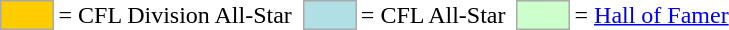<table>
<tr>
<td style="background-color:#FFCC00; border:1px solid #aaaaaa; width:2em;"></td>
<td>= CFL Division All-Star</td>
<td></td>
<td style="background-color:#B0E0E6; border:1px solid #aaaaaa; width:2em;"></td>
<td>= CFL All-Star</td>
<td></td>
<td style="background-color:#CCFFCC; border:1px solid #aaaaaa; width:2em;"></td>
<td>= <a href='#'>Hall of Famer</a></td>
</tr>
</table>
